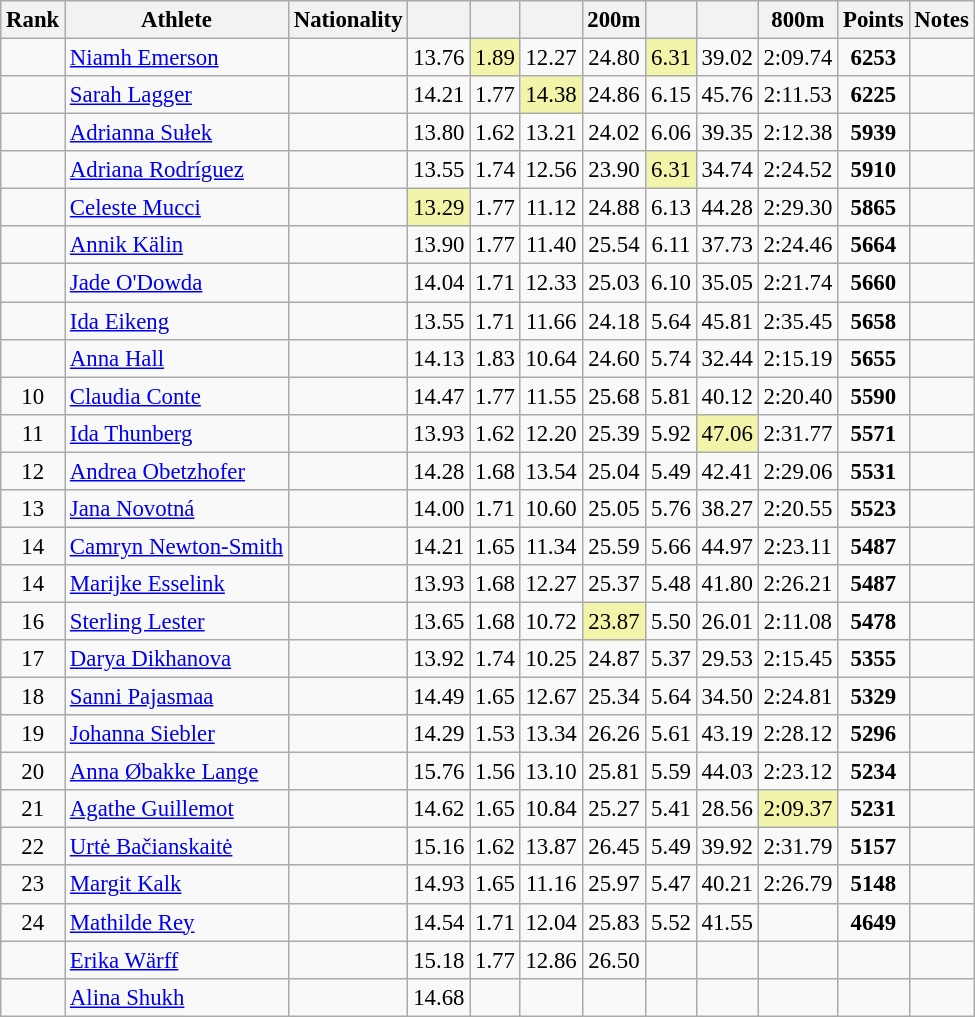<table class="wikitable sortable" style=" text-align:center; font-size:95%;">
<tr>
<th>Rank</th>
<th>Athlete</th>
<th>Nationality</th>
<th></th>
<th></th>
<th></th>
<th>200m</th>
<th></th>
<th></th>
<th>800m</th>
<th>Points</th>
<th>Notes</th>
</tr>
<tr>
<td></td>
<td align="left"><a href='#'>Niamh Emerson</a></td>
<td align=left></td>
<td>13.76</td>
<td bgcolor=#F2F5A9>1.89</td>
<td>12.27</td>
<td>24.80</td>
<td bgcolor=#F2F5A9>6.31</td>
<td>39.02</td>
<td>2:09.74</td>
<td><strong>6253</strong></td>
<td></td>
</tr>
<tr>
<td></td>
<td align="left"><a href='#'>Sarah Lagger</a></td>
<td align="left"></td>
<td>14.21</td>
<td>1.77</td>
<td bgcolor="#F2F5A9">14.38</td>
<td>24.86</td>
<td>6.15</td>
<td>45.76</td>
<td>2:11.53</td>
<td><strong>6225</strong></td>
<td></td>
</tr>
<tr>
<td></td>
<td align="left"><a href='#'>Adrianna Sułek</a></td>
<td align="left"></td>
<td>13.80</td>
<td>1.62</td>
<td>13.21</td>
<td>24.02</td>
<td>6.06</td>
<td>39.35</td>
<td>2:12.38</td>
<td><strong>5939</strong></td>
<td></td>
</tr>
<tr>
<td></td>
<td align="left"><a href='#'>Adriana Rodríguez</a></td>
<td align="left"></td>
<td>13.55</td>
<td>1.74</td>
<td>12.56</td>
<td>23.90</td>
<td bgcolor="#F2F5A9">6.31</td>
<td>34.74</td>
<td>2:24.52</td>
<td><strong>5910</strong></td>
<td></td>
</tr>
<tr>
<td></td>
<td align="left"><a href='#'>Celeste Mucci</a></td>
<td align="left"></td>
<td bgcolor="#F2F5A9">13.29</td>
<td>1.77</td>
<td>11.12</td>
<td>24.88</td>
<td>6.13</td>
<td>44.28</td>
<td>2:29.30</td>
<td><strong>5865</strong></td>
<td></td>
</tr>
<tr>
<td></td>
<td align="left"><a href='#'>Annik Kälin</a></td>
<td align="left"></td>
<td>13.90</td>
<td>1.77</td>
<td>11.40</td>
<td>25.54</td>
<td>6.11</td>
<td>37.73</td>
<td>2:24.46</td>
<td><strong>5664</strong></td>
<td></td>
</tr>
<tr>
<td></td>
<td align="left"><a href='#'>Jade O'Dowda</a></td>
<td align="left"></td>
<td>14.04</td>
<td>1.71</td>
<td>12.33</td>
<td>25.03</td>
<td>6.10</td>
<td>35.05</td>
<td>2:21.74</td>
<td><strong>5660</strong></td>
<td></td>
</tr>
<tr>
<td></td>
<td align="left"><a href='#'>Ida Eikeng</a></td>
<td align="left"></td>
<td>13.55</td>
<td>1.71</td>
<td>11.66</td>
<td>24.18</td>
<td>5.64</td>
<td>45.81</td>
<td>2:35.45</td>
<td><strong>5658</strong></td>
<td></td>
</tr>
<tr>
<td></td>
<td align="left"><a href='#'>Anna Hall</a></td>
<td align="left"></td>
<td>14.13</td>
<td>1.83</td>
<td>10.64</td>
<td>24.60</td>
<td>5.74</td>
<td>32.44</td>
<td>2:15.19</td>
<td><strong>5655</strong></td>
<td></td>
</tr>
<tr>
<td>10</td>
<td align="left"><a href='#'>Claudia Conte</a></td>
<td align="left"></td>
<td>14.47</td>
<td>1.77</td>
<td>11.55</td>
<td>25.68</td>
<td>5.81</td>
<td>40.12</td>
<td>2:20.40</td>
<td><strong>5590</strong></td>
<td></td>
</tr>
<tr>
<td>11</td>
<td align="left"><a href='#'>Ida Thunberg</a></td>
<td align="left"></td>
<td>13.93</td>
<td>1.62</td>
<td>12.20</td>
<td>25.39</td>
<td>5.92</td>
<td bgcolor="#F2F5A9">47.06</td>
<td>2:31.77</td>
<td><strong>5571</strong></td>
<td></td>
</tr>
<tr>
<td>12</td>
<td align="left"><a href='#'>Andrea Obetzhofer</a></td>
<td align="left"></td>
<td>14.28</td>
<td>1.68</td>
<td>13.54</td>
<td>25.04</td>
<td>5.49</td>
<td>42.41</td>
<td>2:29.06</td>
<td><strong>5531</strong></td>
<td></td>
</tr>
<tr>
<td>13</td>
<td align="left"><a href='#'>Jana Novotná</a></td>
<td align="left"></td>
<td>14.00</td>
<td>1.71</td>
<td>10.60</td>
<td>25.05</td>
<td>5.76</td>
<td>38.27</td>
<td>2:20.55</td>
<td><strong>5523</strong></td>
<td></td>
</tr>
<tr>
<td>14</td>
<td align="left"><a href='#'>Camryn Newton-Smith</a></td>
<td align="left"></td>
<td>14.21</td>
<td>1.65</td>
<td>11.34</td>
<td>25.59</td>
<td>5.66</td>
<td>44.97</td>
<td>2:23.11</td>
<td><strong>5487</strong></td>
<td></td>
</tr>
<tr>
<td>14</td>
<td align="left"><a href='#'>Marijke Esselink</a></td>
<td align="left"></td>
<td>13.93</td>
<td>1.68</td>
<td>12.27</td>
<td>25.37</td>
<td>5.48</td>
<td>41.80</td>
<td>2:26.21</td>
<td><strong>5487</strong></td>
<td></td>
</tr>
<tr>
<td>16</td>
<td align="left"><a href='#'>Sterling Lester</a></td>
<td align="left"></td>
<td>13.65</td>
<td>1.68</td>
<td>10.72</td>
<td bgcolor="#F2F5A9">23.87</td>
<td>5.50</td>
<td>26.01</td>
<td>2:11.08</td>
<td><strong>5478</strong></td>
<td></td>
</tr>
<tr>
<td>17</td>
<td align="left"><a href='#'>Darya Dikhanova</a></td>
<td align="left"></td>
<td>13.92</td>
<td>1.74</td>
<td>10.25</td>
<td>24.87</td>
<td>5.37</td>
<td>29.53</td>
<td>2:15.45</td>
<td><strong>5355</strong></td>
<td></td>
</tr>
<tr>
<td>18</td>
<td align="left"><a href='#'>Sanni Pajasmaa</a></td>
<td align="left"></td>
<td>14.49</td>
<td>1.65</td>
<td>12.67</td>
<td>25.34</td>
<td>5.64</td>
<td>34.50</td>
<td>2:24.81</td>
<td><strong>5329</strong></td>
<td></td>
</tr>
<tr>
<td>19</td>
<td align="left"><a href='#'>Johanna Siebler</a></td>
<td align="left"></td>
<td>14.29</td>
<td>1.53</td>
<td>13.34</td>
<td>26.26</td>
<td>5.61</td>
<td>43.19</td>
<td>2:28.12</td>
<td><strong>5296</strong></td>
<td></td>
</tr>
<tr>
<td>20</td>
<td align="left"><a href='#'>Anna Øbakke Lange</a></td>
<td align="left"></td>
<td>15.76</td>
<td>1.56</td>
<td>13.10</td>
<td>25.81</td>
<td>5.59</td>
<td>44.03</td>
<td>2:23.12</td>
<td><strong>5234</strong></td>
<td></td>
</tr>
<tr>
<td>21</td>
<td align="left"><a href='#'>Agathe Guillemot</a></td>
<td align="left"></td>
<td>14.62</td>
<td>1.65</td>
<td>10.84</td>
<td>25.27</td>
<td>5.41</td>
<td>28.56</td>
<td bgcolor=#F2F5A9>2:09.37</td>
<td><strong>5231</strong></td>
<td></td>
</tr>
<tr>
<td>22</td>
<td align="left"><a href='#'>Urtė Bačianskaitė</a></td>
<td align="left"></td>
<td>15.16</td>
<td>1.62</td>
<td>13.87</td>
<td>26.45</td>
<td>5.49</td>
<td>39.92</td>
<td>2:31.79</td>
<td><strong>5157</strong></td>
<td></td>
</tr>
<tr>
<td>23</td>
<td align="left"><a href='#'>Margit Kalk</a></td>
<td align="left"></td>
<td>14.93</td>
<td>1.65</td>
<td>11.16</td>
<td>25.97</td>
<td>5.47</td>
<td>40.21</td>
<td>2:26.79</td>
<td><strong>5148</strong></td>
<td></td>
</tr>
<tr>
<td>24</td>
<td align="left"><a href='#'>Mathilde Rey</a></td>
<td align="left"></td>
<td>14.54</td>
<td>1.71</td>
<td>12.04</td>
<td>25.83</td>
<td>5.52</td>
<td>41.55</td>
<td></td>
<td><strong>4649</strong></td>
<td></td>
</tr>
<tr>
<td></td>
<td align="left"><a href='#'>Erika Wärff</a></td>
<td align="left"></td>
<td>15.18</td>
<td>1.77</td>
<td>12.86</td>
<td>26.50</td>
<td></td>
<td></td>
<td></td>
<td></td>
<td></td>
</tr>
<tr>
<td></td>
<td align="left"><a href='#'>Alina Shukh</a></td>
<td align=left></td>
<td>14.68</td>
<td></td>
<td></td>
<td></td>
<td></td>
<td></td>
<td></td>
<td></td>
<td></td>
</tr>
</table>
